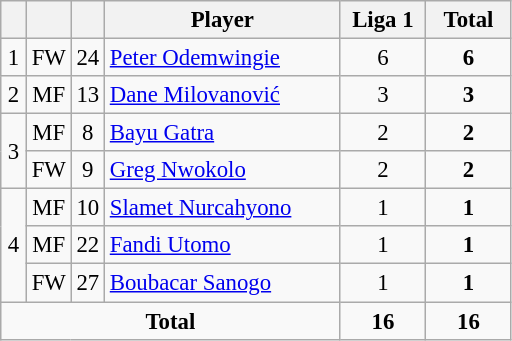<table class="wikitable sortable" style="font-size: 95%; text-align: center;">
<tr>
<th width=10></th>
<th width=10></th>
<th width=10></th>
<th width=150>Player</th>
<th width=50>Liga 1</th>
<th width=50>Total</th>
</tr>
<tr>
<td>1</td>
<td>FW</td>
<td>24</td>
<td align=left> <a href='#'>Peter Odemwingie</a></td>
<td>6</td>
<td><strong>6</strong></td>
</tr>
<tr>
<td>2</td>
<td>MF</td>
<td>13</td>
<td align=left> <a href='#'>Dane Milovanović</a></td>
<td>3</td>
<td><strong>3</strong></td>
</tr>
<tr>
<td rowspan="2">3</td>
<td>MF</td>
<td>8</td>
<td align=left> <a href='#'>Bayu Gatra</a></td>
<td>2</td>
<td><strong>2</strong></td>
</tr>
<tr>
<td>FW</td>
<td>9</td>
<td align=left> <a href='#'>Greg Nwokolo</a></td>
<td>2</td>
<td><strong>2</strong></td>
</tr>
<tr>
<td rowspan="3">4</td>
<td>MF</td>
<td>10</td>
<td align=left> <a href='#'>Slamet Nurcahyono</a></td>
<td>1</td>
<td><strong>1</strong></td>
</tr>
<tr>
<td>MF</td>
<td>22</td>
<td align=left> <a href='#'>Fandi Utomo</a></td>
<td>1</td>
<td><strong>1</strong></td>
</tr>
<tr>
<td>FW</td>
<td>27</td>
<td align=left> <a href='#'>Boubacar Sanogo</a></td>
<td>1</td>
<td><strong>1</strong></td>
</tr>
<tr>
<td colspan=4><strong>Total</strong></td>
<td><strong>16</strong></td>
<td><strong>16</strong></td>
</tr>
</table>
